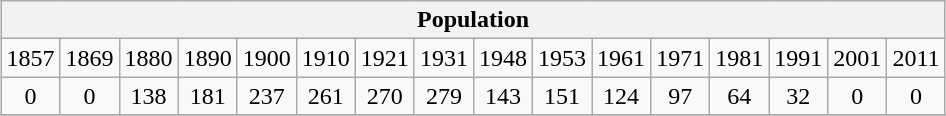<table class="wikitable" style="margin: 0.5em auto; text-align: center;">
<tr>
<th colspan="16">Population</th>
</tr>
<tr>
<td>1857</td>
<td>1869</td>
<td>1880</td>
<td>1890</td>
<td>1900</td>
<td>1910</td>
<td>1921</td>
<td>1931</td>
<td>1948</td>
<td>1953</td>
<td>1961</td>
<td>1971</td>
<td>1981</td>
<td>1991</td>
<td>2001</td>
<td>2011</td>
</tr>
<tr>
<td>0</td>
<td>0</td>
<td>138</td>
<td>181</td>
<td>237</td>
<td>261</td>
<td>270</td>
<td>279</td>
<td>143</td>
<td>151</td>
<td>124</td>
<td>97</td>
<td>64</td>
<td>32</td>
<td>0</td>
<td>0</td>
</tr>
<tr>
</tr>
</table>
